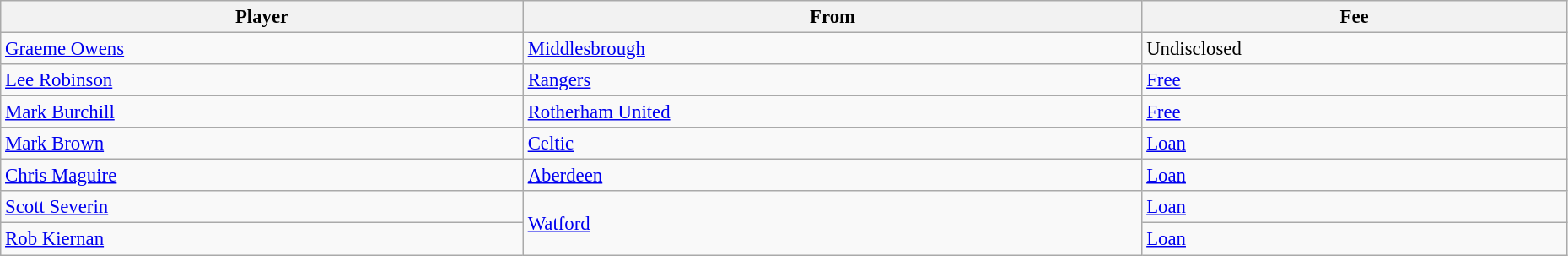<table class="wikitable" style="text-align:center; font-size:95%;width:98%; text-align:left">
<tr>
<th>Player</th>
<th>From</th>
<th>Fee</th>
</tr>
<tr>
<td> <a href='#'>Graeme Owens</a></td>
<td> <a href='#'>Middlesbrough</a></td>
<td>Undisclosed</td>
</tr>
<tr>
<td> <a href='#'>Lee Robinson</a></td>
<td> <a href='#'>Rangers</a></td>
<td><a href='#'>Free</a></td>
</tr>
<tr>
<td> <a href='#'>Mark Burchill</a></td>
<td> <a href='#'>Rotherham United</a></td>
<td><a href='#'>Free</a></td>
</tr>
<tr>
<td> <a href='#'>Mark Brown</a></td>
<td> <a href='#'>Celtic</a></td>
<td><a href='#'>Loan</a></td>
</tr>
<tr>
<td> <a href='#'>Chris Maguire</a></td>
<td> <a href='#'>Aberdeen</a></td>
<td><a href='#'>Loan</a></td>
</tr>
<tr>
<td> <a href='#'>Scott Severin</a></td>
<td rowspan=2> <a href='#'>Watford</a></td>
<td><a href='#'>Loan</a></td>
</tr>
<tr>
<td> <a href='#'>Rob Kiernan</a></td>
<td><a href='#'>Loan</a></td>
</tr>
</table>
